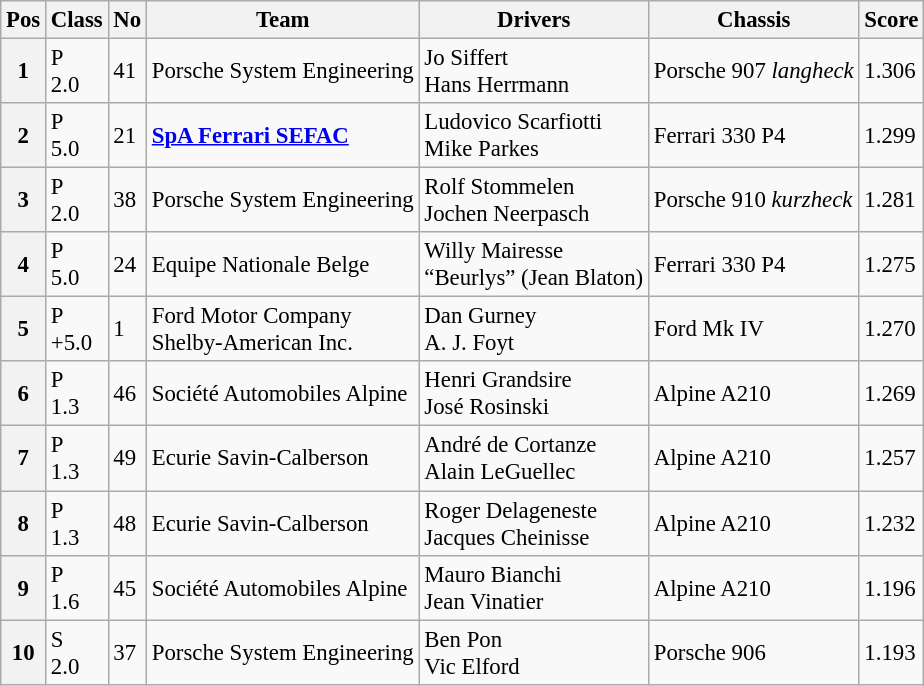<table class="wikitable" style="font-size: 95%;">
<tr>
<th>Pos</th>
<th>Class</th>
<th>No</th>
<th>Team</th>
<th>Drivers</th>
<th>Chassis</th>
<th>Score</th>
</tr>
<tr>
<th>1</th>
<td>P<br>2.0</td>
<td>41</td>
<td> Porsche System Engineering</td>
<td> Jo Siffert<br> Hans Herrmann</td>
<td>Porsche 907 <em>langheck</em></td>
<td>1.306</td>
</tr>
<tr>
<th>2</th>
<td>P<br>5.0</td>
<td>21</td>
<td> <strong><a href='#'>SpA Ferrari SEFAC</a></strong></td>
<td> Ludovico Scarfiotti<br> Mike Parkes</td>
<td>Ferrari 330 P4</td>
<td>1.299</td>
</tr>
<tr>
<th>3</th>
<td>P<br>2.0</td>
<td>38</td>
<td> Porsche System Engineering</td>
<td> Rolf Stommelen<br> Jochen Neerpasch</td>
<td>Porsche 910 <em>kurzheck</em></td>
<td>1.281</td>
</tr>
<tr>
<th>4</th>
<td>P<br>5.0</td>
<td>24</td>
<td> Equipe Nationale Belge</td>
<td> Willy Mairesse<br> “Beurlys” (Jean Blaton)</td>
<td>Ferrari 330 P4</td>
<td>1.275</td>
</tr>
<tr>
<th>5</th>
<td>P<br>+5.0</td>
<td>1</td>
<td> Ford Motor Company<br> Shelby-American Inc.</td>
<td> Dan Gurney<br> A. J. Foyt</td>
<td>Ford Mk IV</td>
<td>1.270</td>
</tr>
<tr>
<th>6</th>
<td>P<br>1.3</td>
<td>46</td>
<td> Société Automobiles Alpine</td>
<td> Henri Grandsire<br> José Rosinski</td>
<td>Alpine A210</td>
<td>1.269</td>
</tr>
<tr>
<th>7</th>
<td>P<br>1.3</td>
<td>49</td>
<td> Ecurie Savin-Calberson</td>
<td> André de Cortanze<br> Alain LeGuellec</td>
<td>Alpine A210</td>
<td>1.257</td>
</tr>
<tr>
<th>8</th>
<td>P<br>1.3</td>
<td>48</td>
<td> Ecurie Savin-Calberson</td>
<td> Roger Delageneste<br> Jacques Cheinisse</td>
<td>Alpine A210</td>
<td>1.232</td>
</tr>
<tr>
<th>9</th>
<td>P<br>1.6</td>
<td>45</td>
<td> Société Automobiles Alpine</td>
<td> Mauro Bianchi<br> Jean Vinatier</td>
<td>Alpine A210</td>
<td>1.196</td>
</tr>
<tr>
<th>10</th>
<td>S<br>2.0</td>
<td>37</td>
<td> Porsche System Engineering</td>
<td> Ben Pon<br> Vic Elford</td>
<td>Porsche 906</td>
<td>1.193</td>
</tr>
</table>
